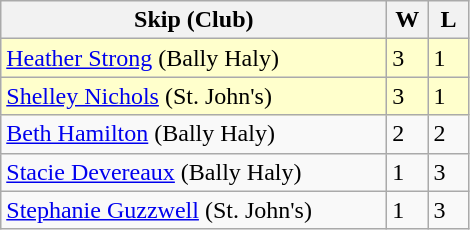<table class=wikitable>
<tr>
<th width=250>Skip (Club)</th>
<th width=20>W</th>
<th width=20>L</th>
</tr>
<tr bgcolor=#ffffcc>
<td><a href='#'>Heather Strong</a> (Bally Haly)</td>
<td>3</td>
<td>1</td>
</tr>
<tr bgcolor=#ffffcc>
<td><a href='#'>Shelley Nichols</a> (St. John's)</td>
<td>3</td>
<td>1</td>
</tr>
<tr>
<td><a href='#'>Beth Hamilton</a> (Bally Haly)</td>
<td>2</td>
<td>2</td>
</tr>
<tr>
<td><a href='#'>Stacie Devereaux</a> (Bally Haly)</td>
<td>1</td>
<td>3</td>
</tr>
<tr>
<td><a href='#'>Stephanie Guzzwell</a> (St. John's)</td>
<td>1</td>
<td>3</td>
</tr>
</table>
